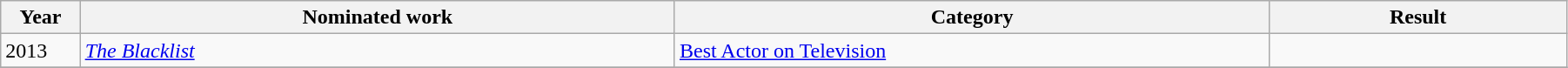<table width="95%" class="wikitable sortable">
<tr>
<th width="2%">Year</th>
<th width="20%">Nominated work</th>
<th width="20%">Category</th>
<th width="10%">Result</th>
</tr>
<tr>
<td>2013</td>
<td><em><a href='#'>The Blacklist</a></em></td>
<td><a href='#'>Best Actor on Television</a></td>
<td></td>
</tr>
<tr>
</tr>
</table>
